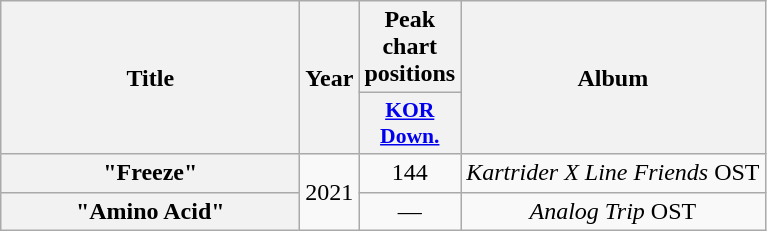<table class="wikitable plainrowheaders" style="text-align:center;">
<tr>
<th rowspan="2" style="width:12em;">Title</th>
<th rowspan="2">Year</th>
<th>Peak chart<br>positions</th>
<th rowspan="2">Album</th>
</tr>
<tr>
<th scope="col" style="width:3em;font-size:90%;"><a href='#'>KOR<br>Down.</a><br></th>
</tr>
<tr>
<th scope="row">"Freeze"</th>
<td rowspan="2">2021</td>
<td>144</td>
<td><em>Kartrider X Line Friends</em> OST</td>
</tr>
<tr>
<th scope="row">"Amino Acid"</th>
<td>—</td>
<td><em>Analog Trip</em> OST</td>
</tr>
</table>
